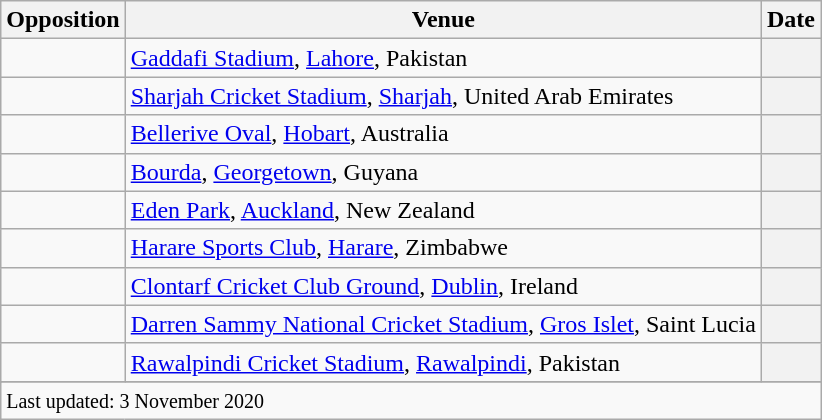<table class="wikitable plainrowheaders sortable">
<tr>
<th scope=col>Opposition</th>
<th scope=col>Venue</th>
<th scope=col>Date</th>
</tr>
<tr>
<td scope=row></td>
<td><a href='#'>Gaddafi Stadium</a>, <a href='#'>Lahore</a>, Pakistan</td>
<th scope=row></th>
</tr>
<tr>
<td scope=row></td>
<td><a href='#'>Sharjah Cricket Stadium</a>, <a href='#'>Sharjah</a>, United Arab Emirates</td>
<th scope=row></th>
</tr>
<tr>
<td scope=row></td>
<td><a href='#'>Bellerive Oval</a>, <a href='#'>Hobart</a>, Australia</td>
<th scope=row></th>
</tr>
<tr>
<td scope=row></td>
<td><a href='#'>Bourda</a>, <a href='#'>Georgetown</a>, Guyana</td>
<th scope=row></th>
</tr>
<tr>
<td scope=row></td>
<td><a href='#'>Eden Park</a>, <a href='#'>Auckland</a>, New Zealand</td>
<th scope=row></th>
</tr>
<tr>
<td scope=row></td>
<td><a href='#'>Harare Sports Club</a>, <a href='#'>Harare</a>, Zimbabwe</td>
<th scope=row></th>
</tr>
<tr>
<td scope=row></td>
<td><a href='#'>Clontarf Cricket Club Ground</a>, <a href='#'>Dublin</a>, Ireland</td>
<th scope=row></th>
</tr>
<tr>
<td scope=row></td>
<td><a href='#'>Darren Sammy National Cricket Stadium</a>, <a href='#'>Gros Islet</a>, Saint Lucia</td>
<th scope=row></th>
</tr>
<tr>
<td scope=row></td>
<td><a href='#'>Rawalpindi Cricket Stadium</a>, <a href='#'>Rawalpindi</a>, Pakistan</td>
<th scope=row></th>
</tr>
<tr>
</tr>
<tr class=sortbottom>
<td colspan=3><small>Last updated: 3 November 2020</small></td>
</tr>
</table>
